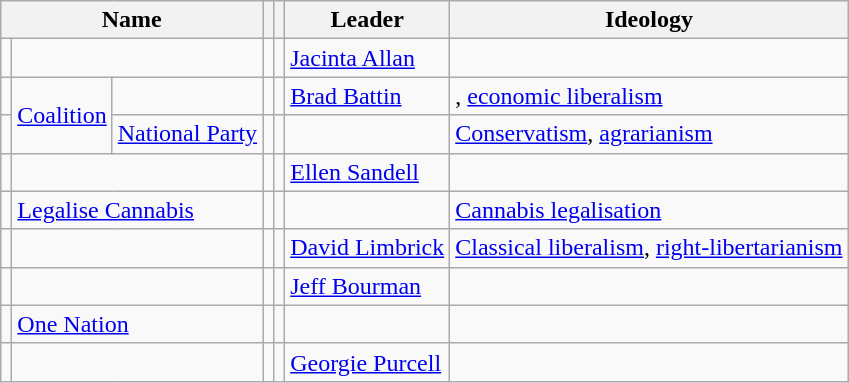<table class="wikitable">
<tr>
<th colspan="3">Name</th>
<th></th>
<th></th>
<th>Leader</th>
<th>Ideology</th>
</tr>
<tr>
<td></td>
<td colspan="2"></td>
<td></td>
<td></td>
<td><a href='#'>Jacinta Allan</a></td>
<td></td>
</tr>
<tr>
<td></td>
<td rowspan="2"><a href='#'>Coalition</a></td>
<td></td>
<td></td>
<td></td>
<td><a href='#'>Brad Battin</a></td>
<td>, <a href='#'>economic liberalism</a></td>
</tr>
<tr>
<td></td>
<td><a href='#'>National Party</a></td>
<td></td>
<td></td>
<td></td>
<td><a href='#'>Conservatism</a>, <a href='#'>agrarianism</a></td>
</tr>
<tr>
<td></td>
<td colspan="2"></td>
<td></td>
<td></td>
<td><a href='#'>Ellen Sandell</a></td>
<td></td>
</tr>
<tr>
<td></td>
<td colspan="2"><a href='#'>Legalise Cannabis</a></td>
<td></td>
<td></td>
<td></td>
<td><a href='#'>Cannabis legalisation</a></td>
</tr>
<tr>
<td></td>
<td colspan="2"></td>
<td></td>
<td></td>
<td><a href='#'>David Limbrick</a></td>
<td><a href='#'>Classical liberalism</a>, <a href='#'>right-libertarianism</a></td>
</tr>
<tr>
<td></td>
<td colspan="2"></td>
<td></td>
<td></td>
<td><a href='#'>Jeff Bourman</a></td>
<td></td>
</tr>
<tr>
<td></td>
<td colspan="2"><a href='#'>One Nation</a></td>
<td></td>
<td></td>
<td></td>
<td></td>
</tr>
<tr>
<td></td>
<td colspan="2"></td>
<td></td>
<td></td>
<td><a href='#'>Georgie Purcell</a></td>
<td></td>
</tr>
</table>
